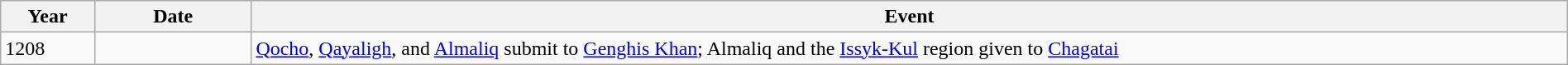<table class="wikitable" width="100%">
<tr>
<th style="width:6%">Year</th>
<th style="width:10%">Date</th>
<th>Event</th>
</tr>
<tr>
<td>1208</td>
<td></td>
<td><a href='#'>Qocho</a>, <a href='#'>Qayaligh</a>, and <a href='#'>Almaliq</a> submit to <a href='#'>Genghis Khan</a>; Almaliq and the <a href='#'>Issyk-Kul</a> region given to <a href='#'>Chagatai</a></td>
</tr>
</table>
